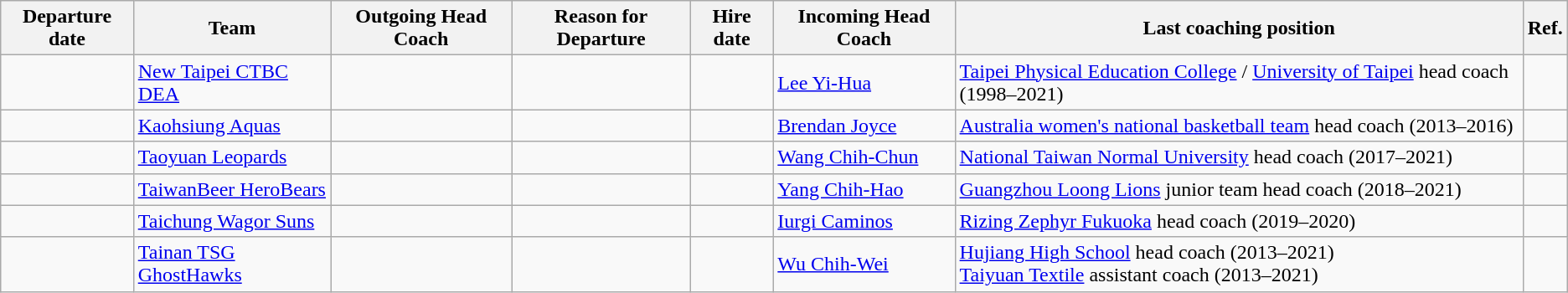<table class="wikitable sortable">
<tr>
<th>Departure date</th>
<th>Team</th>
<th>Outgoing Head Coach</th>
<th>Reason for Departure</th>
<th>Hire date</th>
<th>Incoming Head Coach</th>
<th class="unsortable">Last coaching position</th>
<th class="unsortable">Ref.</th>
</tr>
<tr>
<td></td>
<td><a href='#'>New Taipei CTBC DEA</a></td>
<td></td>
<td></td>
<td></td>
<td><a href='#'>Lee Yi-Hua</a></td>
<td><a href='#'>Taipei Physical Education College</a> / <a href='#'>University of Taipei</a> head coach (1998–2021)</td>
<td></td>
</tr>
<tr>
<td></td>
<td><a href='#'>Kaohsiung Aquas</a></td>
<td></td>
<td></td>
<td></td>
<td><a href='#'>Brendan Joyce</a></td>
<td><a href='#'>Australia women's national basketball team</a> head coach (2013–2016)</td>
<td></td>
</tr>
<tr>
<td></td>
<td><a href='#'>Taoyuan Leopards</a></td>
<td></td>
<td></td>
<td></td>
<td><a href='#'>Wang Chih-Chun</a></td>
<td><a href='#'>National Taiwan Normal University</a> head coach (2017–2021)</td>
<td></td>
</tr>
<tr>
<td></td>
<td><a href='#'>TaiwanBeer HeroBears</a></td>
<td></td>
<td></td>
<td></td>
<td><a href='#'>Yang Chih-Hao</a></td>
<td><a href='#'>Guangzhou Loong Lions</a> junior team head coach (2018–2021)</td>
<td></td>
</tr>
<tr>
<td></td>
<td><a href='#'>Taichung Wagor Suns</a></td>
<td></td>
<td></td>
<td></td>
<td><a href='#'>Iurgi Caminos</a></td>
<td><a href='#'>Rizing Zephyr Fukuoka</a> head coach (2019–2020)</td>
<td></td>
</tr>
<tr>
<td></td>
<td><a href='#'>Tainan TSG GhostHawks</a></td>
<td></td>
<td></td>
<td></td>
<td><a href='#'>Wu Chih-Wei</a></td>
<td><a href='#'>Hujiang High School</a> head coach (2013–2021)<br><a href='#'>Taiyuan Textile</a> assistant coach (2013–2021)</td>
<td></td>
</tr>
</table>
